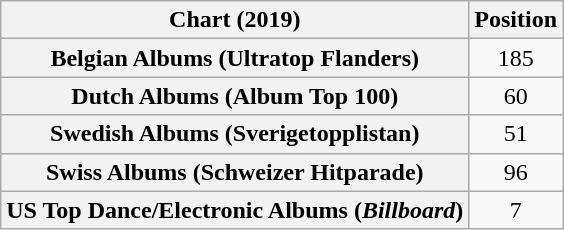<table class="wikitable sortable plainrowheaders" style="text-align:center">
<tr>
<th scope="col">Chart (2019)</th>
<th scope="col">Position</th>
</tr>
<tr>
<th scope="row">Belgian Albums (Ultratop Flanders)</th>
<td>185</td>
</tr>
<tr>
<th scope="row">Dutch Albums (Album Top 100)</th>
<td>60</td>
</tr>
<tr>
<th scope="row">Swedish Albums (Sverigetopplistan)</th>
<td>51</td>
</tr>
<tr>
<th scope="row">Swiss Albums (Schweizer Hitparade)</th>
<td>96</td>
</tr>
<tr>
<th scope="row">US Top Dance/Electronic Albums (<em>Billboard</em>)</th>
<td>7</td>
</tr>
</table>
